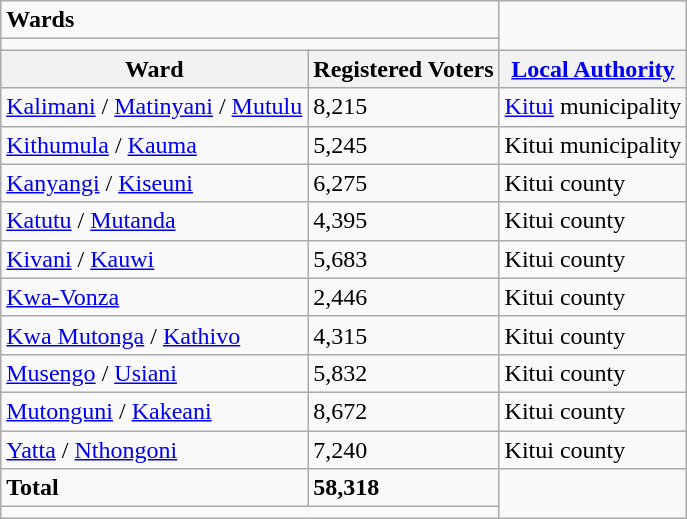<table class="wikitable">
<tr>
<td colspan="2"><strong>Wards</strong></td>
</tr>
<tr>
<td colspan="2"></td>
</tr>
<tr>
<th>Ward</th>
<th>Registered Voters</th>
<th><a href='#'>Local Authority</a></th>
</tr>
<tr>
<td><a href='#'>Kalimani</a> / <a href='#'>Matinyani</a> / <a href='#'>Mutulu</a></td>
<td>8,215</td>
<td><a href='#'>Kitui</a> municipality</td>
</tr>
<tr>
<td><a href='#'>Kithumula</a> / <a href='#'>Kauma</a></td>
<td>5,245</td>
<td>Kitui municipality</td>
</tr>
<tr>
<td><a href='#'>Kanyangi</a> / <a href='#'>Kiseuni</a></td>
<td>6,275</td>
<td>Kitui county</td>
</tr>
<tr>
<td><a href='#'>Katutu</a> / <a href='#'>Mutanda</a></td>
<td>4,395</td>
<td>Kitui county</td>
</tr>
<tr>
<td><a href='#'>Kivani</a> / <a href='#'>Kauwi</a></td>
<td>5,683</td>
<td>Kitui county</td>
</tr>
<tr>
<td><a href='#'>Kwa-Vonza</a></td>
<td>2,446</td>
<td>Kitui county</td>
</tr>
<tr>
<td><a href='#'>Kwa Mutonga</a> / <a href='#'>Kathivo</a></td>
<td>4,315</td>
<td>Kitui county</td>
</tr>
<tr>
<td><a href='#'>Musengo</a> / <a href='#'>Usiani</a></td>
<td>5,832</td>
<td>Kitui county</td>
</tr>
<tr>
<td><a href='#'>Mutonguni</a> / <a href='#'>Kakeani</a></td>
<td>8,672</td>
<td>Kitui county</td>
</tr>
<tr>
<td><a href='#'>Yatta</a> / <a href='#'>Nthongoni</a></td>
<td>7,240</td>
<td>Kitui county</td>
</tr>
<tr>
<td><strong>Total</strong></td>
<td><strong>58,318</strong></td>
</tr>
<tr>
<td colspan="2"></td>
</tr>
</table>
